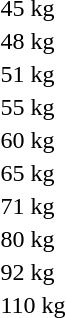<table>
<tr>
<td rowspan=2>45 kg</td>
<td rowspan=2></td>
<td rowspan=2></td>
<td></td>
</tr>
<tr>
<td></td>
</tr>
<tr>
<td rowspan=2>48 kg</td>
<td rowspan=2></td>
<td rowspan=2></td>
<td></td>
</tr>
<tr>
<td></td>
</tr>
<tr>
<td rowspan=2>51 kg</td>
<td rowspan=2></td>
<td rowspan=2></td>
<td></td>
</tr>
<tr>
<td></td>
</tr>
<tr>
<td rowspan=2>55 kg</td>
<td rowspan=2></td>
<td rowspan=2></td>
<td></td>
</tr>
<tr>
<td></td>
</tr>
<tr>
<td rowspan=2>60 kg</td>
<td rowspan=2></td>
<td rowspan=2></td>
<td></td>
</tr>
<tr>
<td></td>
</tr>
<tr>
<td rowspan=2>65 kg</td>
<td rowspan=2></td>
<td rowspan=2></td>
<td></td>
</tr>
<tr>
<td></td>
</tr>
<tr>
<td rowspan=2>71 kg</td>
<td rowspan=2></td>
<td rowspan=2></td>
<td></td>
</tr>
<tr>
<td></td>
</tr>
<tr>
<td rowspan=2>80 kg</td>
<td rowspan=2></td>
<td rowspan=2></td>
<td></td>
</tr>
<tr>
<td></td>
</tr>
<tr>
<td rowspan=2>92 kg</td>
<td rowspan=2></td>
<td rowspan=2></td>
<td></td>
</tr>
<tr>
<td></td>
</tr>
<tr>
<td rowspan=2>110 kg</td>
<td rowspan=2></td>
<td rowspan=2></td>
<td></td>
</tr>
<tr>
<td></td>
</tr>
</table>
